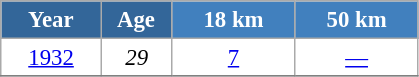<table class="wikitable" style="font-size:95%; text-align:center; border:grey solid 1px; border-collapse:collapse; background:#ffffff;">
<tr>
<th style="background-color:#369; color:white; width:60px;"> Year </th>
<th style="background-color:#369; color:white; width:40px;"> Age </th>
<th style="background-color:#4180be; color:white; width:75px;"> 18 km </th>
<th style="background-color:#4180be; color:white; width:75px;"> 50 km </th>
</tr>
<tr>
<td><a href='#'>1932</a></td>
<td><em>29</em></td>
<td><a href='#'>7</a></td>
<td><a href='#'>—</a></td>
</tr>
<tr>
</tr>
</table>
